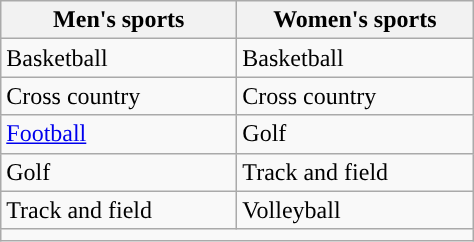<table class="wikitable"; style= "text-align: ">
<tr>
<th width=150px>Men's sports</th>
<th width=150px>Women's sports</th>
</tr>
<tr>
<td>Basketball</td>
<td>Basketball</td>
</tr>
<tr>
<td>Cross country</td>
<td>Cross country</td>
</tr>
<tr>
<td><a href='#'>Football</a></td>
<td>Golf</td>
</tr>
<tr>
<td>Golf</td>
<td>Track and field</td>
</tr>
<tr>
<td>Track and field</td>
<td>Volleyball</td>
</tr>
<tr>
<td colspan=2></td>
</tr>
</table>
